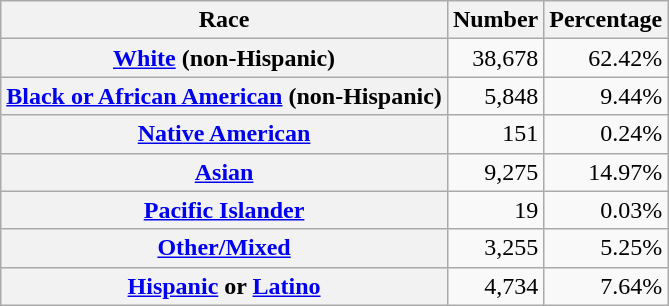<table class="wikitable" style="text-align:right">
<tr>
<th scope="col">Race</th>
<th scope="col">Number</th>
<th scope="col">Percentage</th>
</tr>
<tr>
<th scope="row"><a href='#'>White</a> (non-Hispanic)</th>
<td>38,678</td>
<td>62.42%</td>
</tr>
<tr>
<th scope="row"><a href='#'>Black or African American</a> (non-Hispanic)</th>
<td>5,848</td>
<td>9.44%</td>
</tr>
<tr>
<th scope="row"><a href='#'>Native American</a></th>
<td>151</td>
<td>0.24%</td>
</tr>
<tr>
<th scope="row"><a href='#'>Asian</a></th>
<td>9,275</td>
<td>14.97%</td>
</tr>
<tr>
<th scope="row"><a href='#'>Pacific Islander</a></th>
<td>19</td>
<td>0.03%</td>
</tr>
<tr>
<th scope="row"><a href='#'>Other/Mixed</a></th>
<td>3,255</td>
<td>5.25%</td>
</tr>
<tr>
<th scope="row"><a href='#'>Hispanic</a> or <a href='#'>Latino</a></th>
<td>4,734</td>
<td>7.64%</td>
</tr>
</table>
